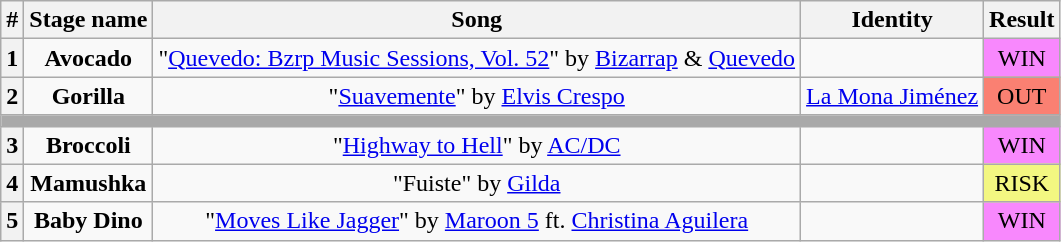<table class="wikitable plainrowheaders" style="text-align: center;">
<tr>
<th>#</th>
<th>Stage name</th>
<th>Song</th>
<th>Identity</th>
<th>Result</th>
</tr>
<tr>
<th><strong>1</strong></th>
<td><strong>Avocado</strong></td>
<td>"<a href='#'>Quevedo: Bzrp Music Sessions, Vol. 52</a>" by <a href='#'>Bizarrap</a> & <a href='#'>Quevedo</a></td>
<td></td>
<td bgcolor=#F888FD>WIN</td>
</tr>
<tr>
<th><strong>2</strong></th>
<td><strong>Gorilla</strong></td>
<td>"<a href='#'>Suavemente</a>" by <a href='#'>Elvis Crespo</a></td>
<td><a href='#'>La Mona Jiménez</a></td>
<td bgcolor="salmon">OUT</td>
</tr>
<tr>
<td colspan="5" style="background:darkgray"></td>
</tr>
<tr>
<th><strong>3</strong></th>
<td><strong>Broccoli</strong></td>
<td>"<a href='#'>Highway to Hell</a>" by <a href='#'>AC/DC</a></td>
<td></td>
<td bgcolor=#F888FD>WIN</td>
</tr>
<tr>
<th><strong>4</strong></th>
<td><strong>Mamushka</strong></td>
<td>"Fuiste" by <a href='#'>Gilda</a></td>
<td></td>
<td bgcolor="#F3F781">RISK</td>
</tr>
<tr>
<th><strong>5</strong></th>
<td><strong>Baby Dino</strong></td>
<td>"<a href='#'>Moves Like Jagger</a>" by <a href='#'>Maroon 5</a> ft. <a href='#'>Christina Aguilera</a></td>
<td></td>
<td bgcolor=#F888FD>WIN</td>
</tr>
</table>
